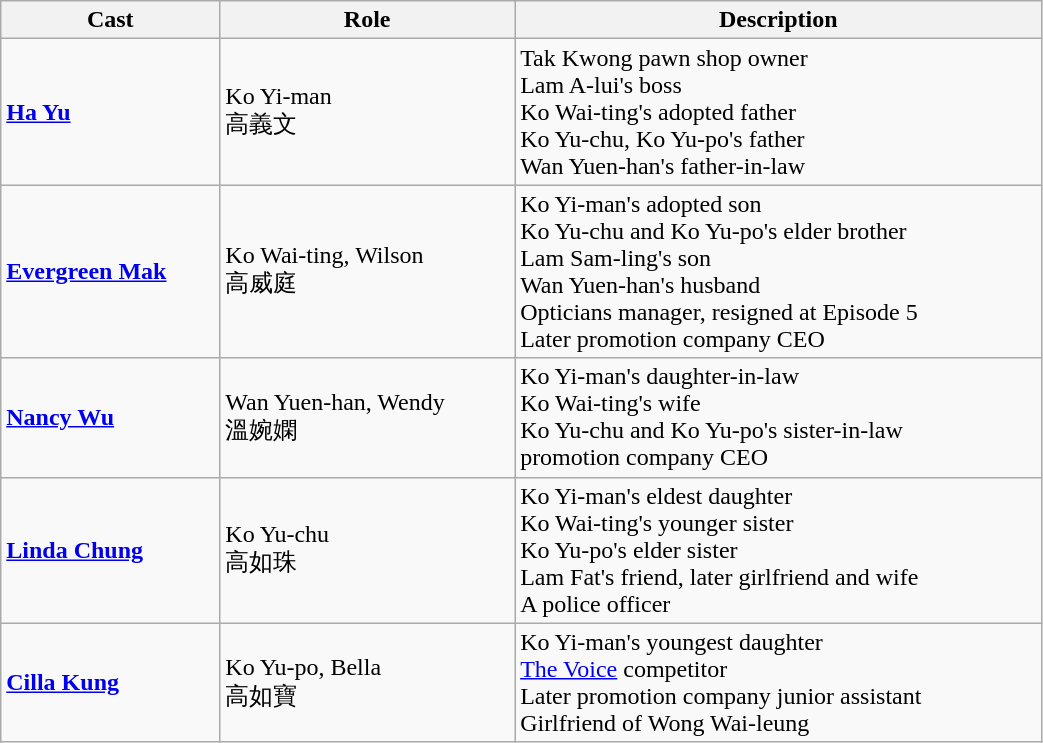<table class="wikitable" width="55%">
<tr>
<th>Cast</th>
<th>Role</th>
<th>Description</th>
</tr>
<tr>
<td><strong><a href='#'>Ha Yu</a></strong></td>
<td>Ko Yi-man<br>高義文</td>
<td>Tak Kwong pawn shop owner<br>Lam A-lui's boss<br>Ko Wai-ting's adopted father<br>Ko Yu-chu, Ko Yu-po's father<br>Wan Yuen-han's father-in-law</td>
</tr>
<tr>
<td><strong><a href='#'>Evergreen Mak</a></strong></td>
<td>Ko Wai-ting, Wilson<br>高威庭</td>
<td>Ko Yi-man's adopted son<br>Ko Yu-chu and Ko Yu-po's elder brother<br>Lam Sam-ling's son<br> Wan Yuen-han's husband<br>Opticians manager, resigned at Episode 5<br>Later promotion company CEO</td>
</tr>
<tr>
<td><strong><a href='#'>Nancy Wu</a></strong></td>
<td>Wan Yuen-han, Wendy<br>溫婉嫻</td>
<td>Ko Yi-man's daughter-in-law<br>Ko Wai-ting's wife<br>Ko Yu-chu and Ko Yu-po's sister-in-law<br>promotion company CEO</td>
</tr>
<tr>
<td><strong><a href='#'>Linda Chung</a></strong></td>
<td>Ko Yu-chu<br>高如珠</td>
<td>Ko Yi-man's eldest daughter<br>Ko Wai-ting's younger sister<br>Ko Yu-po's elder sister<br>Lam Fat's friend, later girlfriend and wife<br>A police officer</td>
</tr>
<tr>
<td><strong><a href='#'>Cilla Kung</a></strong></td>
<td>Ko Yu-po, Bella<br>高如寶</td>
<td>Ko Yi-man's youngest daughter<br><a href='#'>The Voice</a> competitor<br>Later promotion company junior assistant<br>Girlfriend of Wong Wai-leung</td>
</tr>
</table>
